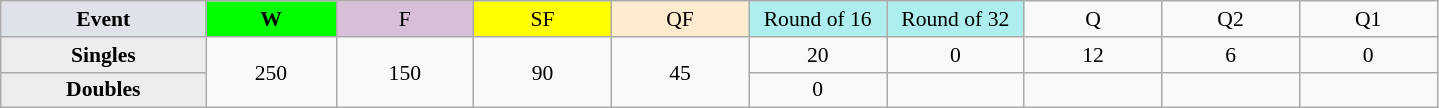<table class=wikitable style=font-size:90%;text-align:center>
<tr>
<td style="width:130px; background:#dfe2e9;"><strong>Event</strong></td>
<td style="width:80px; background:lime;"><strong>W</strong></td>
<td style="width:85px; background:thistle;">F</td>
<td style="width:85px; background:#ff0;">SF</td>
<td style="width:85px; background:#ffebcd;">QF</td>
<td style="width:85px; background:#afeeee;">Round of 16</td>
<td style="width:85px; background:#afeeee;">Round of 32</td>
<td width=85>Q</td>
<td width=85>Q2</td>
<td width=85>Q1</td>
</tr>
<tr>
<th style="background:#ededed;">Singles</th>
<td rowspan=2>250</td>
<td rowspan=2>150</td>
<td rowspan=2>90</td>
<td rowspan=2>45</td>
<td>20</td>
<td>0</td>
<td>12</td>
<td>6</td>
<td>0</td>
</tr>
<tr>
<th style="background:#ededed;">Doubles</th>
<td>0</td>
<td></td>
<td></td>
<td></td>
<td></td>
</tr>
</table>
